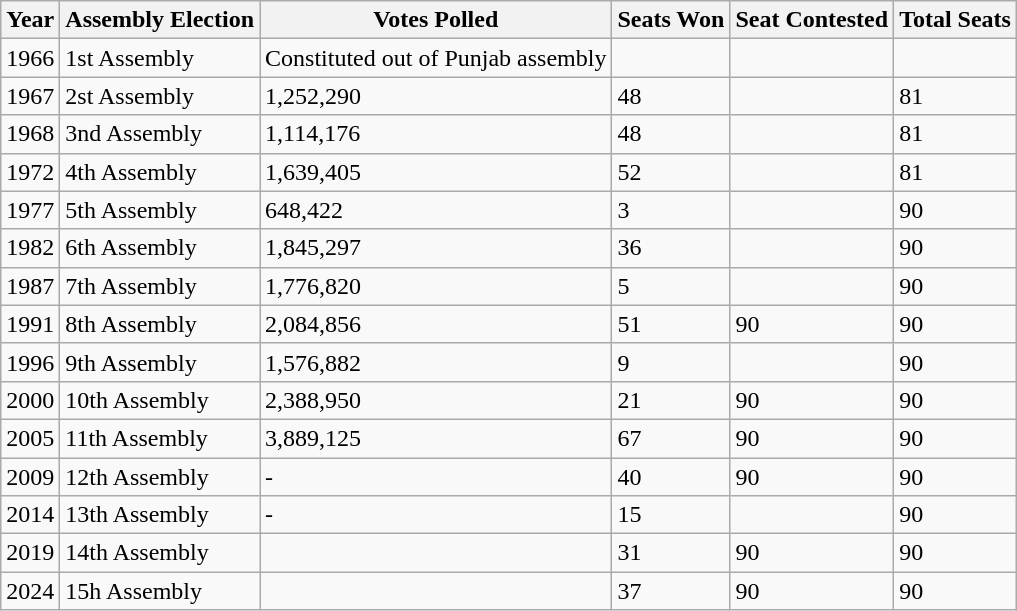<table class="wikitable">
<tr>
<th>Year</th>
<th>Assembly Election</th>
<th>Votes Polled</th>
<th>Seats Won</th>
<th>Seat Contested</th>
<th>Total Seats</th>
</tr>
<tr>
<td>1966</td>
<td>1st Assembly</td>
<td>Constituted out of Punjab assembly</td>
<td></td>
<td></td>
<td></td>
</tr>
<tr>
<td>1967</td>
<td>2st Assembly</td>
<td>1,252,290</td>
<td>48</td>
<td></td>
<td>81</td>
</tr>
<tr>
<td>1968</td>
<td>3nd Assembly</td>
<td>1,114,176</td>
<td>48</td>
<td></td>
<td>81</td>
</tr>
<tr>
<td>1972</td>
<td>4th Assembly</td>
<td>1,639,405</td>
<td>52</td>
<td></td>
<td>81</td>
</tr>
<tr>
<td>1977</td>
<td>5th Assembly</td>
<td>648,422</td>
<td>3</td>
<td></td>
<td>90</td>
</tr>
<tr>
<td>1982</td>
<td>6th Assembly</td>
<td>1,845,297</td>
<td>36</td>
<td></td>
<td>90</td>
</tr>
<tr>
<td>1987</td>
<td>7th Assembly</td>
<td>1,776,820</td>
<td>5</td>
<td></td>
<td>90</td>
</tr>
<tr>
<td>1991</td>
<td>8th Assembly</td>
<td>2,084,856</td>
<td>51</td>
<td>90</td>
<td>90</td>
</tr>
<tr>
<td>1996</td>
<td>9th Assembly</td>
<td>1,576,882</td>
<td>9</td>
<td></td>
<td>90</td>
</tr>
<tr>
<td>2000</td>
<td>10th Assembly</td>
<td>2,388,950</td>
<td>21</td>
<td>90</td>
<td>90</td>
</tr>
<tr>
<td>2005</td>
<td>11th Assembly</td>
<td>3,889,125</td>
<td>67</td>
<td>90</td>
<td>90</td>
</tr>
<tr>
<td>2009</td>
<td>12th Assembly</td>
<td>-</td>
<td>40</td>
<td>90</td>
<td>90</td>
</tr>
<tr>
<td>2014</td>
<td>13th Assembly</td>
<td>-</td>
<td>15</td>
<td></td>
<td>90</td>
</tr>
<tr>
<td>2019</td>
<td>14th Assembly</td>
<td></td>
<td>31</td>
<td>90</td>
<td>90</td>
</tr>
<tr>
<td>2024</td>
<td>15h Assembly</td>
<td></td>
<td>37</td>
<td>90</td>
<td>90</td>
</tr>
</table>
